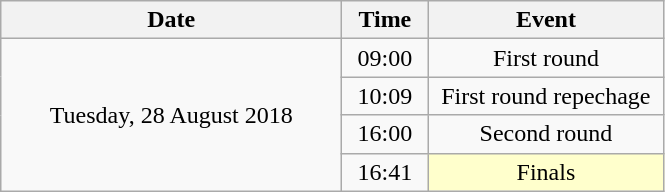<table class = "wikitable" style="text-align:center;">
<tr>
<th width=220>Date</th>
<th width=50>Time</th>
<th width=150>Event</th>
</tr>
<tr>
<td rowspan=4>Tuesday, 28 August 2018</td>
<td>09:00</td>
<td>First round</td>
</tr>
<tr>
<td>10:09</td>
<td>First round repechage</td>
</tr>
<tr>
<td>16:00</td>
<td>Second round</td>
</tr>
<tr>
<td>16:41</td>
<td bgcolor=ffffcc>Finals</td>
</tr>
</table>
